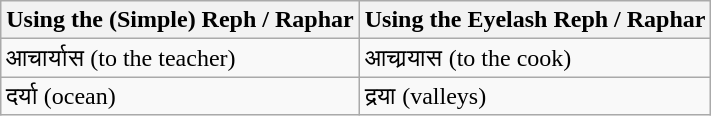<table class="wikitable">
<tr>
<th>Using the (Simple) Reph / Raphar</th>
<th>Using the Eyelash Reph / Raphar</th>
</tr>
<tr>
<td>आचार्यास (to the teacher)</td>
<td>आचार्‍यास (to the cook)</td>
</tr>
<tr>
<td>दर्या (ocean)</td>
<td>दर्‍या (valleys)</td>
</tr>
</table>
